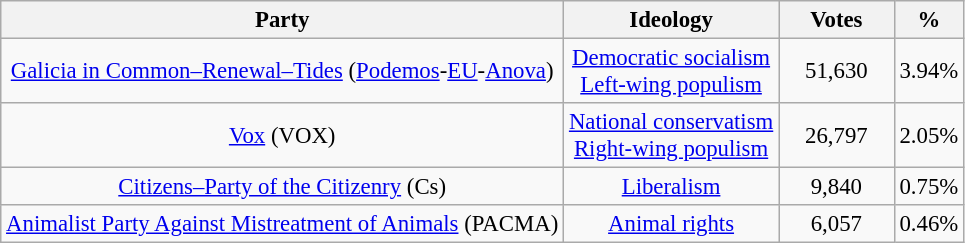<table class="wikitable" style="font-size:95%; text-align:center;">
<tr>
<th>Party</th>
<th>Ideology</th>
<th width="70">Votes</th>
<th width="35">%</th>
</tr>
<tr>
<td><a href='#'>Galicia in Common–Renewal–Tides</a> (<a href='#'>Podemos</a>-<a href='#'>EU</a>-<a href='#'>Anova</a>)</td>
<td><a href='#'>Democratic socialism</a><br><a href='#'>Left-wing populism</a></td>
<td>51,630</td>
<td>3.94%</td>
</tr>
<tr>
<td><a href='#'>Vox</a> (VOX)</td>
<td><a href='#'>National conservatism</a><br><a href='#'>Right-wing populism</a></td>
<td>26,797</td>
<td>2.05%</td>
</tr>
<tr>
<td><a href='#'>Citizens–Party of the Citizenry</a> (Cs)</td>
<td><a href='#'>Liberalism</a></td>
<td>9,840</td>
<td>0.75%</td>
</tr>
<tr>
<td><a href='#'>Animalist Party Against Mistreatment of Animals</a> (PACMA)</td>
<td><a href='#'>Animal rights</a></td>
<td>6,057</td>
<td>0.46%</td>
</tr>
</table>
